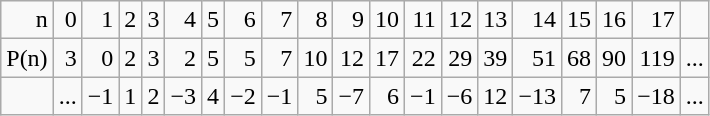<table class="wikitable" style="text-align: right;">
<tr>
<td>n</td>
<td>0</td>
<td>1</td>
<td>2</td>
<td>3</td>
<td>4</td>
<td>5</td>
<td>6</td>
<td>7</td>
<td>8</td>
<td>9</td>
<td>10</td>
<td>11</td>
<td>12</td>
<td>13</td>
<td>14</td>
<td>15</td>
<td>16</td>
<td>17</td>
<td></td>
</tr>
<tr>
<td>P(n)</td>
<td>3</td>
<td>0</td>
<td>2</td>
<td>3</td>
<td>2</td>
<td>5</td>
<td>5</td>
<td>7</td>
<td>10</td>
<td>12</td>
<td>17</td>
<td>22</td>
<td>29</td>
<td>39</td>
<td>51</td>
<td>68</td>
<td>90</td>
<td>119</td>
<td>...</td>
</tr>
<tr>
<td></td>
<td>...</td>
<td>−1</td>
<td>1</td>
<td>2</td>
<td>−3</td>
<td>4</td>
<td>−2</td>
<td>−1</td>
<td>5</td>
<td>−7</td>
<td>6</td>
<td>−1</td>
<td>−6</td>
<td>12</td>
<td>−13</td>
<td>7</td>
<td>5</td>
<td>−18</td>
<td>...</td>
</tr>
</table>
